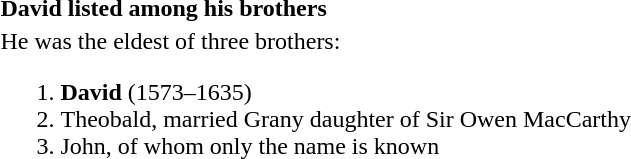<table>
<tr>
<th align="left">David listed among his brothers</th>
</tr>
<tr>
<td>He was the eldest of three brothers:<br><ol><li><strong>David</strong> (1573–1635)</li><li>Theobald, married Grany daughter of Sir Owen MacCarthy</li><li>John, of whom only the name is known</li></ol></td>
</tr>
</table>
